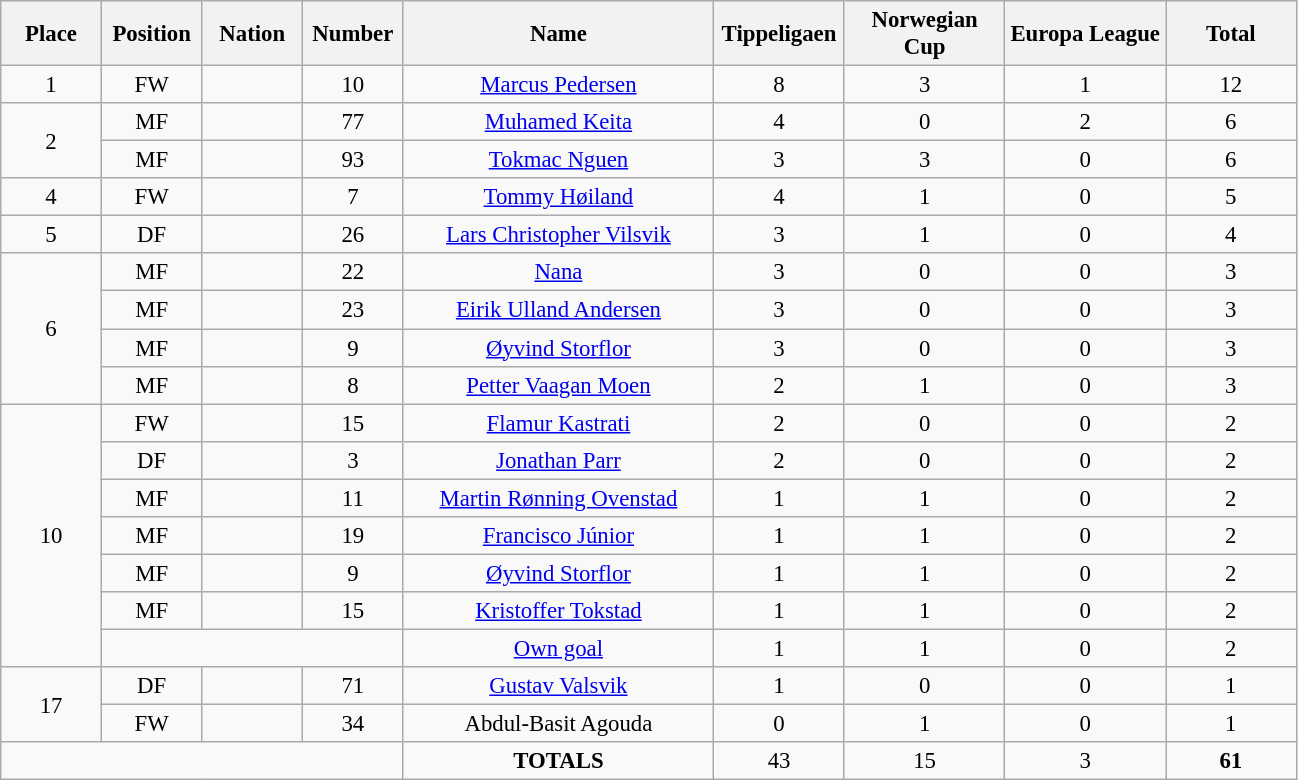<table class="wikitable" style="font-size: 95%; text-align: center;">
<tr>
<th width=60>Place</th>
<th width=60>Position</th>
<th width=60>Nation</th>
<th width=60>Number</th>
<th width=200>Name</th>
<th width=80>Tippeligaen</th>
<th width=100>Norwegian Cup</th>
<th width=100>Europa League</th>
<th width=80><strong>Total</strong></th>
</tr>
<tr>
<td>1</td>
<td>FW</td>
<td></td>
<td>10</td>
<td><a href='#'>Marcus Pedersen</a></td>
<td>8</td>
<td>3</td>
<td>1</td>
<td>12</td>
</tr>
<tr>
<td rowspan="2">2</td>
<td>MF</td>
<td></td>
<td>77</td>
<td><a href='#'>Muhamed Keita</a></td>
<td>4</td>
<td>0</td>
<td>2</td>
<td>6</td>
</tr>
<tr>
<td>MF</td>
<td></td>
<td>93</td>
<td><a href='#'>Tokmac Nguen</a></td>
<td>3</td>
<td>3</td>
<td>0</td>
<td>6</td>
</tr>
<tr>
<td>4</td>
<td>FW</td>
<td></td>
<td>7</td>
<td><a href='#'>Tommy Høiland</a></td>
<td>4</td>
<td>1</td>
<td>0</td>
<td>5</td>
</tr>
<tr>
<td>5</td>
<td>DF</td>
<td></td>
<td>26</td>
<td><a href='#'>Lars Christopher Vilsvik</a></td>
<td>3</td>
<td>1</td>
<td>0</td>
<td>4</td>
</tr>
<tr>
<td rowspan="4">6</td>
<td>MF</td>
<td></td>
<td>22</td>
<td><a href='#'>Nana</a></td>
<td>3</td>
<td>0</td>
<td>0</td>
<td>3</td>
</tr>
<tr>
<td>MF</td>
<td></td>
<td>23</td>
<td><a href='#'>Eirik Ulland Andersen</a></td>
<td>3</td>
<td>0</td>
<td>0</td>
<td>3</td>
</tr>
<tr>
<td>MF</td>
<td></td>
<td>9</td>
<td><a href='#'>Øyvind Storflor</a></td>
<td>3</td>
<td>0</td>
<td>0</td>
<td>3</td>
</tr>
<tr>
<td>MF</td>
<td></td>
<td>8</td>
<td><a href='#'>Petter Vaagan Moen</a></td>
<td>2</td>
<td>1</td>
<td>0</td>
<td>3</td>
</tr>
<tr>
<td rowspan="7">10</td>
<td>FW</td>
<td></td>
<td>15</td>
<td><a href='#'>Flamur Kastrati</a></td>
<td>2</td>
<td>0</td>
<td>0</td>
<td>2</td>
</tr>
<tr>
<td>DF</td>
<td></td>
<td>3</td>
<td><a href='#'>Jonathan Parr</a></td>
<td>2</td>
<td>0</td>
<td>0</td>
<td>2</td>
</tr>
<tr>
<td>MF</td>
<td></td>
<td>11</td>
<td><a href='#'>Martin Rønning Ovenstad</a></td>
<td>1</td>
<td>1</td>
<td>0</td>
<td>2</td>
</tr>
<tr>
<td>MF</td>
<td></td>
<td>19</td>
<td><a href='#'>Francisco Júnior</a></td>
<td>1</td>
<td>1</td>
<td>0</td>
<td>2</td>
</tr>
<tr>
<td>MF</td>
<td></td>
<td>9</td>
<td><a href='#'>Øyvind Storflor</a></td>
<td>1</td>
<td>1</td>
<td>0</td>
<td>2</td>
</tr>
<tr>
<td>MF</td>
<td></td>
<td>15</td>
<td><a href='#'>Kristoffer Tokstad</a></td>
<td>1</td>
<td>1</td>
<td>0</td>
<td>2</td>
</tr>
<tr>
<td colspan="3"></td>
<td><a href='#'>Own goal</a></td>
<td>1</td>
<td>1</td>
<td>0</td>
<td>2</td>
</tr>
<tr>
<td rowspan="2">17</td>
<td>DF</td>
<td></td>
<td>71</td>
<td><a href='#'>Gustav Valsvik</a></td>
<td>1</td>
<td>0</td>
<td>0</td>
<td>1</td>
</tr>
<tr>
<td>FW</td>
<td></td>
<td>34</td>
<td>Abdul-Basit Agouda</td>
<td>0</td>
<td>1</td>
<td>0</td>
<td>1</td>
</tr>
<tr>
<td colspan="4"></td>
<td><strong>TOTALS</strong></td>
<td>43</td>
<td>15</td>
<td>3</td>
<td><strong>61</strong></td>
</tr>
</table>
